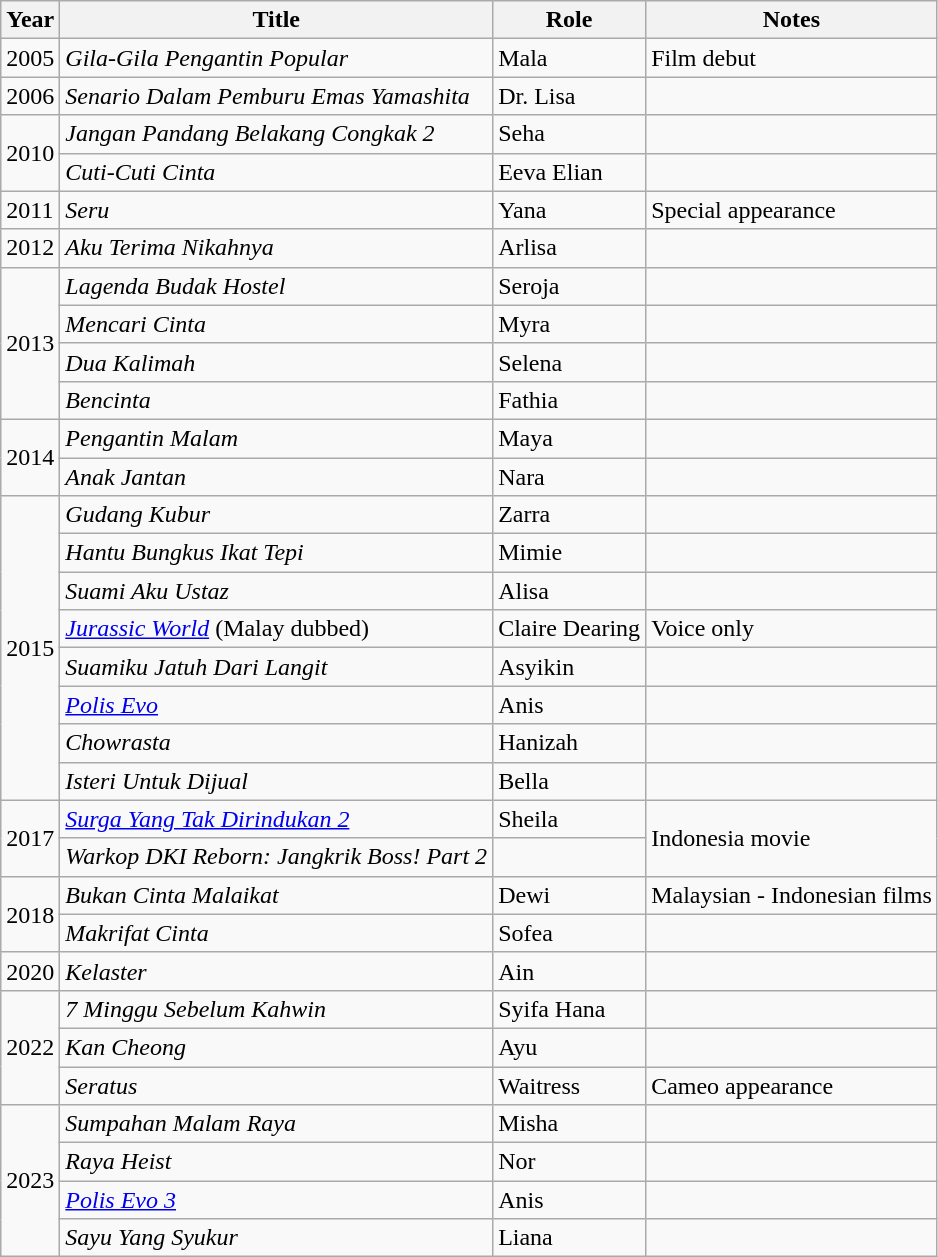<table class="wikitable">
<tr>
<th>Year</th>
<th>Title</th>
<th>Role</th>
<th>Notes</th>
</tr>
<tr>
<td>2005</td>
<td><em>Gila-Gila Pengantin Popular</em></td>
<td>Mala</td>
<td>Film debut</td>
</tr>
<tr>
<td>2006</td>
<td><em>Senario Dalam Pemburu Emas Yamashita</em></td>
<td>Dr. Lisa</td>
<td></td>
</tr>
<tr>
<td rowspan="2">2010</td>
<td><em>Jangan Pandang Belakang Congkak 2</em></td>
<td>Seha</td>
<td></td>
</tr>
<tr>
<td><em>Cuti-Cuti Cinta</em></td>
<td>Eeva Elian</td>
<td></td>
</tr>
<tr>
<td>2011</td>
<td><em>Seru</em></td>
<td>Yana</td>
<td>Special appearance</td>
</tr>
<tr>
<td>2012</td>
<td><em>Aku Terima Nikahnya</em></td>
<td>Arlisa</td>
<td></td>
</tr>
<tr>
<td rowspan="4">2013</td>
<td><em>Lagenda Budak Hostel</em></td>
<td>Seroja</td>
<td></td>
</tr>
<tr>
<td><em>Mencari Cinta</em></td>
<td>Myra</td>
<td></td>
</tr>
<tr>
<td><em>Dua Kalimah</em></td>
<td>Selena</td>
<td></td>
</tr>
<tr>
<td><em>Bencinta</em></td>
<td>Fathia</td>
<td></td>
</tr>
<tr>
<td rowspan="2">2014</td>
<td><em>Pengantin Malam</em></td>
<td>Maya</td>
<td></td>
</tr>
<tr>
<td><em>Anak Jantan</em></td>
<td>Nara</td>
<td></td>
</tr>
<tr>
<td rowspan="8">2015</td>
<td><em>Gudang Kubur</em></td>
<td>Zarra</td>
<td></td>
</tr>
<tr>
<td><em>Hantu Bungkus Ikat Tepi</em></td>
<td>Mimie</td>
<td></td>
</tr>
<tr>
<td><em>Suami Aku Ustaz</em></td>
<td>Alisa</td>
<td></td>
</tr>
<tr>
<td><em><a href='#'>Jurassic World</a></em> (Malay dubbed)</td>
<td>Claire Dearing</td>
<td>Voice only</td>
</tr>
<tr>
<td><em>Suamiku Jatuh Dari Langit</em></td>
<td>Asyikin</td>
<td></td>
</tr>
<tr>
<td><em><a href='#'>Polis Evo</a></em></td>
<td>Anis</td>
<td></td>
</tr>
<tr>
<td><em>Chowrasta</em></td>
<td>Hanizah</td>
<td></td>
</tr>
<tr>
<td><em>Isteri Untuk Dijual</em></td>
<td>Bella</td>
<td></td>
</tr>
<tr>
<td rowspan="2">2017</td>
<td><em><a href='#'>Surga Yang Tak Dirindukan 2</a></em></td>
<td>Sheila</td>
<td rowspan="2">Indonesia movie</td>
</tr>
<tr>
<td><em>Warkop DKI Reborn: Jangkrik Boss! Part 2</em></td>
<td></td>
</tr>
<tr>
<td rowspan="2">2018</td>
<td><em>Bukan Cinta Malaikat</em></td>
<td>Dewi</td>
<td>Malaysian - Indonesian films</td>
</tr>
<tr>
<td><em>Makrifat Cinta</em></td>
<td>Sofea</td>
<td></td>
</tr>
<tr>
<td>2020</td>
<td><em>Kelaster</em></td>
<td>Ain</td>
<td></td>
</tr>
<tr>
<td rowspan="3">2022</td>
<td><em>7 Minggu Sebelum Kahwin</em></td>
<td>Syifa Hana</td>
<td></td>
</tr>
<tr>
<td><em>Kan Cheong</em></td>
<td>Ayu</td>
<td></td>
</tr>
<tr>
<td><em>Seratus</em></td>
<td>Waitress</td>
<td>Cameo appearance</td>
</tr>
<tr>
<td rowspan="4">2023</td>
<td><em>Sumpahan Malam Raya</em></td>
<td>Misha</td>
<td></td>
</tr>
<tr>
<td><em>Raya Heist</em></td>
<td>Nor</td>
<td></td>
</tr>
<tr>
<td><em><a href='#'>Polis Evo 3</a></em></td>
<td>Anis</td>
<td></td>
</tr>
<tr>
<td><em>Sayu Yang Syukur</em></td>
<td>Liana</td>
<td></td>
</tr>
</table>
